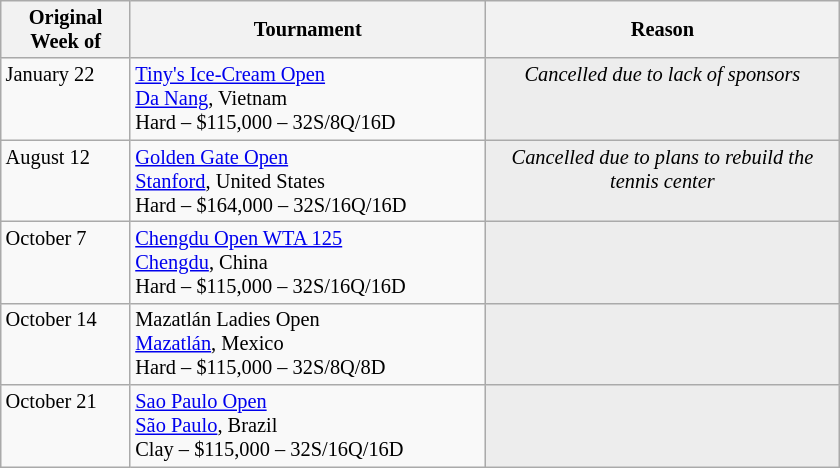<table class=wikitable style=font-size:85%>
<tr>
<th width=80>Original<br>Week of</th>
<th width=230>Tournament</th>
<th width=230>Reason</th>
</tr>
<tr valign=top>
<td>January 22</td>
<td><a href='#'>Tiny's Ice-Cream Open</a> <br> <a href='#'>Da Nang</a>, Vietnam <br> Hard – $115,000 – 32S/8Q/16D</td>
<td style="text-align:center; background:#ededed"><em>Cancelled due to lack of sponsors</em></td>
</tr>
<tr valign=top>
<td>August 12</td>
<td><a href='#'>Golden Gate Open</a><br> <a href='#'>Stanford</a>, United States <br> Hard – $164,000 – 32S/16Q/16D</td>
<td style="text-align:center; background:#ededed"><em>Cancelled due to plans to rebuild the tennis center</em></td>
</tr>
<tr valign=top>
<td>October 7</td>
<td><a href='#'>Chengdu Open WTA 125</a> <br> <a href='#'>Chengdu</a>, China <br> Hard – $115,000 – 32S/16Q/16D</td>
<td style="text-align:center; background:#ededed"></td>
</tr>
<tr valign=top>
<td>October 14</td>
<td>Mazatlán Ladies Open <br> <a href='#'>Mazatlán</a>, Mexico <br> Hard – $115,000 – 32S/8Q/8D</td>
<td style="text-align:center; background:#ededed"></td>
</tr>
<tr valign=top>
<td>October 21</td>
<td><a href='#'>Sao Paulo Open</a><br> <a href='#'>São Paulo</a>, Brazil <br> Clay – $115,000 – 32S/16Q/16D</td>
<td style="text-align:center; background:#ededed"></td>
</tr>
</table>
